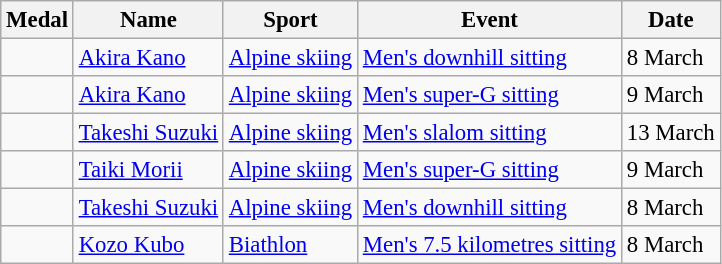<table class="wikitable sortable" style="font-size:95%">
<tr>
<th>Medal</th>
<th>Name</th>
<th>Sport</th>
<th>Event</th>
<th>Date</th>
</tr>
<tr>
<td></td>
<td><a href='#'>Akira Kano</a></td>
<td><a href='#'>Alpine skiing</a></td>
<td><a href='#'>Men's downhill sitting</a></td>
<td>8 March</td>
</tr>
<tr>
<td></td>
<td><a href='#'>Akira Kano</a></td>
<td><a href='#'>Alpine skiing</a></td>
<td><a href='#'>Men's super-G sitting</a></td>
<td>9 March</td>
</tr>
<tr>
<td></td>
<td><a href='#'>Takeshi Suzuki</a></td>
<td><a href='#'>Alpine skiing</a></td>
<td><a href='#'>Men's slalom sitting</a></td>
<td>13 March</td>
</tr>
<tr>
<td></td>
<td><a href='#'>Taiki Morii</a></td>
<td><a href='#'>Alpine skiing</a></td>
<td><a href='#'>Men's super-G sitting</a></td>
<td>9 March</td>
</tr>
<tr>
<td></td>
<td><a href='#'>Takeshi Suzuki</a></td>
<td><a href='#'>Alpine skiing</a></td>
<td><a href='#'>Men's downhill sitting</a></td>
<td>8 March</td>
</tr>
<tr>
<td></td>
<td><a href='#'>Kozo Kubo</a></td>
<td><a href='#'>Biathlon</a></td>
<td><a href='#'>Men's 7.5 kilometres sitting</a></td>
<td>8 March</td>
</tr>
</table>
